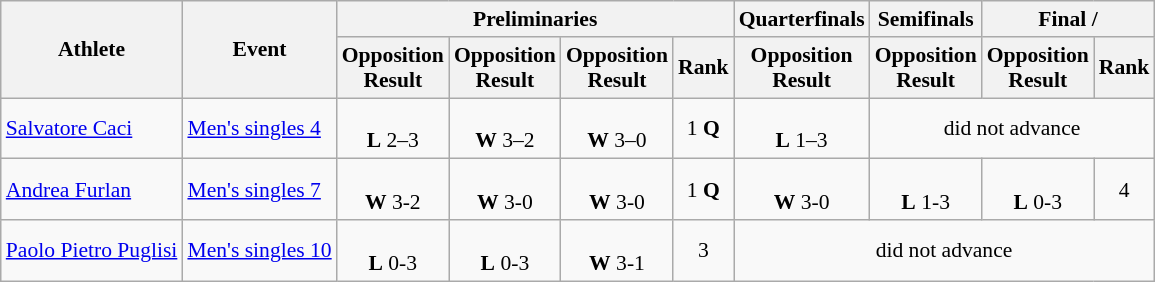<table class=wikitable style="font-size:90%">
<tr>
<th rowspan="2">Athlete</th>
<th rowspan="2">Event</th>
<th colspan="4">Preliminaries</th>
<th>Quarterfinals</th>
<th>Semifinals</th>
<th colspan="2">Final / </th>
</tr>
<tr>
<th>Opposition<br>Result</th>
<th>Opposition<br>Result</th>
<th>Opposition<br>Result</th>
<th>Rank</th>
<th>Opposition<br>Result</th>
<th>Opposition<br>Result</th>
<th>Opposition<br>Result</th>
<th>Rank</th>
</tr>
<tr>
<td><a href='#'>Salvatore Caci</a></td>
<td><a href='#'>Men's singles 4</a></td>
<td align="center"><br><strong>L</strong> 2–3</td>
<td align="center"><br><strong>W</strong> 3–2</td>
<td align="center"><br><strong>W</strong> 3–0</td>
<td align="center">1 <strong>Q</strong></td>
<td align="center"><br><strong>L</strong> 1–3</td>
<td align="center" colspan="3">did not advance</td>
</tr>
<tr>
<td><a href='#'>Andrea Furlan</a></td>
<td><a href='#'>Men's singles 7</a></td>
<td align="center"><br><strong>W</strong> 3-2</td>
<td align="center"><br><strong>W</strong> 3-0</td>
<td align="center"><br><strong>W</strong> 3-0</td>
<td align="center">1 <strong>Q</strong></td>
<td align="center"><br><strong>W</strong> 3-0</td>
<td align="center"><br><strong>L</strong> 1-3</td>
<td align="center"><br><strong>L</strong> 0-3</td>
<td align="center">4</td>
</tr>
<tr>
<td><a href='#'>Paolo Pietro Puglisi</a></td>
<td><a href='#'>Men's singles 10</a></td>
<td align="center"><br><strong>L</strong> 0-3</td>
<td align="center"><br><strong>L</strong> 0-3</td>
<td align="center"><br><strong>W</strong> 3-1</td>
<td align="center">3</td>
<td align="center" colspan="4">did not advance</td>
</tr>
</table>
